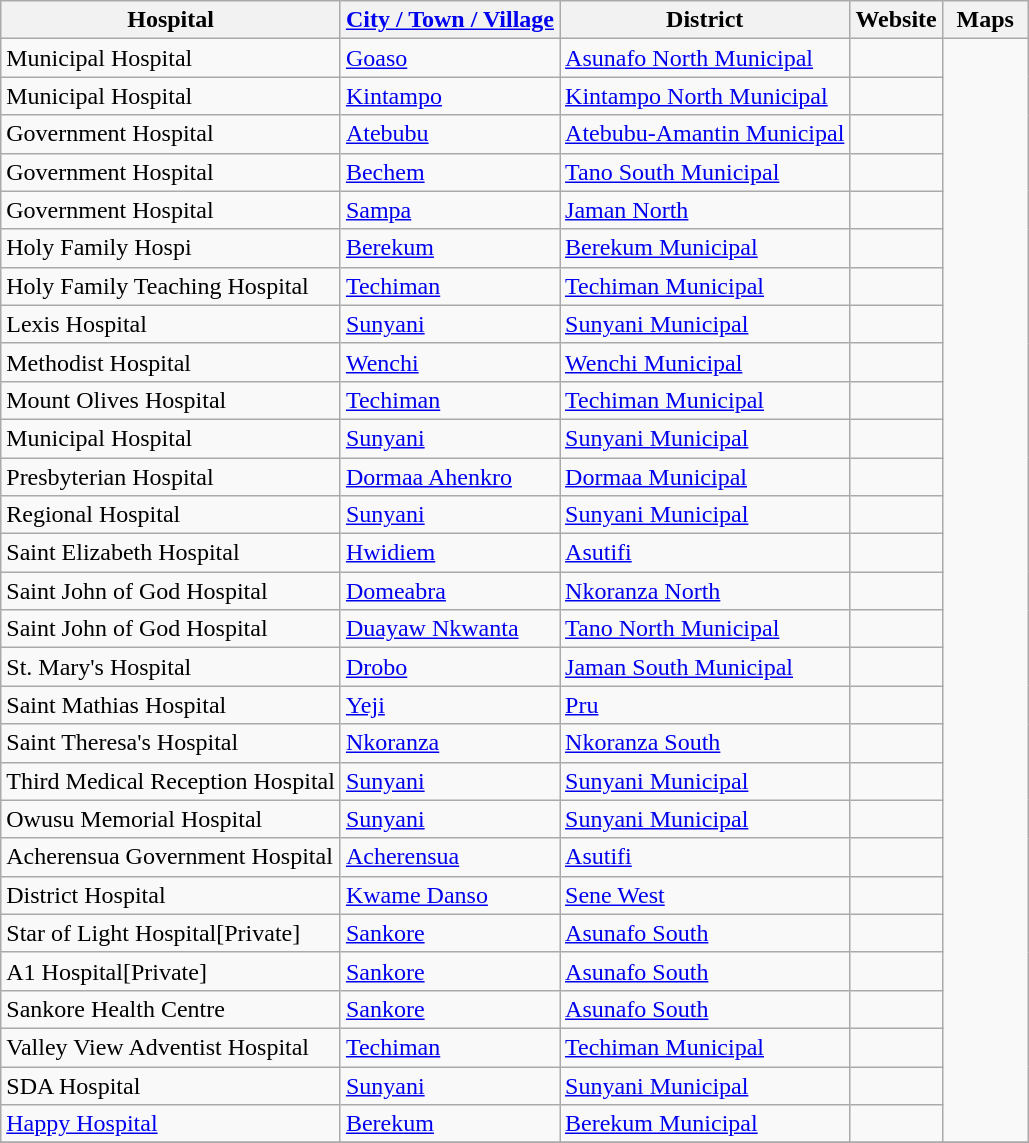<table class="wikitable sortable">
<tr>
<th>Hospital</th>
<th><a href='#'>City / Town / Village</a></th>
<th>District</th>
<th>Website</th>
<th width="50">Maps</th>
</tr>
<tr>
<td>Municipal Hospital</td>
<td><a href='#'>Goaso</a></td>
<td><a href='#'>Asunafo North Municipal</a></td>
<td></td>
<td rowspan="29"></td>
</tr>
<tr>
<td>Municipal Hospital</td>
<td><a href='#'>Kintampo</a></td>
<td><a href='#'>Kintampo North Municipal</a></td>
<td></td>
</tr>
<tr>
<td>Government Hospital</td>
<td><a href='#'>Atebubu</a></td>
<td><a href='#'>Atebubu-Amantin Municipal</a></td>
<td></td>
</tr>
<tr>
<td>Government Hospital</td>
<td><a href='#'>Bechem</a></td>
<td><a href='#'>Tano South Municipal</a></td>
<td></td>
</tr>
<tr>
<td>Government Hospital</td>
<td><a href='#'>Sampa</a></td>
<td><a href='#'>Jaman North</a></td>
<td></td>
</tr>
<tr>
<td>Holy Family Hospi</td>
<td><a href='#'>Berekum</a></td>
<td><a href='#'>Berekum Municipal</a></td>
<td></td>
</tr>
<tr>
<td>Holy Family Teaching Hospital</td>
<td><a href='#'>Techiman</a></td>
<td><a href='#'>Techiman Municipal</a></td>
<td></td>
</tr>
<tr>
<td>Lexis Hospital</td>
<td><a href='#'>Sunyani</a></td>
<td><a href='#'>Sunyani Municipal</a></td>
<td></td>
</tr>
<tr>
<td>Methodist Hospital</td>
<td><a href='#'>Wenchi</a></td>
<td><a href='#'>Wenchi Municipal</a></td>
<td></td>
</tr>
<tr>
<td>Mount Olives Hospital</td>
<td><a href='#'>Techiman</a></td>
<td><a href='#'>Techiman Municipal</a></td>
<td></td>
</tr>
<tr>
<td>Municipal Hospital</td>
<td><a href='#'>Sunyani</a></td>
<td><a href='#'>Sunyani Municipal</a></td>
<td></td>
</tr>
<tr>
<td>Presbyterian Hospital</td>
<td><a href='#'>Dormaa Ahenkro</a></td>
<td><a href='#'>Dormaa Municipal</a></td>
<td></td>
</tr>
<tr>
<td>Regional Hospital</td>
<td><a href='#'>Sunyani</a></td>
<td><a href='#'>Sunyani Municipal</a></td>
<td></td>
</tr>
<tr>
<td>Saint Elizabeth Hospital</td>
<td><a href='#'>Hwidiem</a></td>
<td><a href='#'>Asutifi</a></td>
<td></td>
</tr>
<tr>
<td>Saint John of God Hospital</td>
<td><a href='#'>Domeabra</a></td>
<td><a href='#'>Nkoranza North</a></td>
<td></td>
</tr>
<tr>
<td>Saint John of God Hospital</td>
<td><a href='#'>Duayaw Nkwanta</a></td>
<td><a href='#'>Tano North Municipal</a></td>
<td></td>
</tr>
<tr>
<td>St. Mary's Hospital</td>
<td><a href='#'>Drobo</a></td>
<td><a href='#'>Jaman South Municipal</a></td>
<td></td>
</tr>
<tr>
<td>Saint Mathias Hospital</td>
<td><a href='#'>Yeji</a></td>
<td><a href='#'>Pru</a></td>
<td></td>
</tr>
<tr>
<td>Saint Theresa's Hospital</td>
<td><a href='#'>Nkoranza</a></td>
<td><a href='#'>Nkoranza South</a></td>
<td></td>
</tr>
<tr>
<td>Third Medical Reception Hospital</td>
<td><a href='#'>Sunyani</a></td>
<td><a href='#'>Sunyani Municipal</a></td>
<td></td>
</tr>
<tr>
<td>Owusu Memorial Hospital</td>
<td><a href='#'>Sunyani</a></td>
<td><a href='#'>Sunyani Municipal</a></td>
<td></td>
</tr>
<tr>
<td>Acherensua Government Hospital</td>
<td><a href='#'>Acherensua</a></td>
<td><a href='#'>Asutifi</a></td>
<td></td>
</tr>
<tr>
<td>District Hospital</td>
<td><a href='#'>Kwame Danso</a></td>
<td><a href='#'>Sene West</a></td>
<td></td>
</tr>
<tr>
<td>Star of Light Hospital[Private]</td>
<td><a href='#'>Sankore</a></td>
<td><a href='#'>Asunafo South</a></td>
<td></td>
</tr>
<tr>
<td>A1 Hospital[Private]</td>
<td><a href='#'>Sankore</a></td>
<td><a href='#'>Asunafo South</a></td>
<td></td>
</tr>
<tr>
<td>Sankore Health Centre</td>
<td><a href='#'>Sankore</a></td>
<td><a href='#'>Asunafo South</a></td>
<td></td>
</tr>
<tr>
<td>Valley View Adventist Hospital</td>
<td><a href='#'>Techiman</a></td>
<td><a href='#'>Techiman Municipal</a></td>
<td></td>
</tr>
<tr>
<td>SDA Hospital</td>
<td><a href='#'>Sunyani</a></td>
<td><a href='#'>Sunyani Municipal</a></td>
<td></td>
</tr>
<tr>
<td><a href='#'>Happy Hospital</a></td>
<td><a href='#'>Berekum</a></td>
<td><a href='#'>Berekum Municipal</a></td>
<td></td>
</tr>
<tr>
</tr>
</table>
